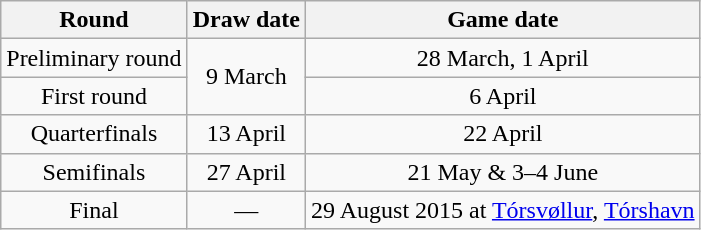<table class="wikitable" style="text-align:center">
<tr>
<th>Round</th>
<th>Draw date</th>
<th>Game date</th>
</tr>
<tr>
<td>Preliminary round</td>
<td rowspan=2>9 March</td>
<td>28 March, 1 April</td>
</tr>
<tr>
<td>First round</td>
<td>6 April</td>
</tr>
<tr>
<td>Quarterfinals</td>
<td>13 April</td>
<td>22 April</td>
</tr>
<tr>
<td>Semifinals</td>
<td>27 April</td>
<td>21 May & 3–4 June</td>
</tr>
<tr>
<td>Final</td>
<td>—</td>
<td>29 August 2015 at <a href='#'>Tórsvøllur</a>, <a href='#'>Tórshavn</a></td>
</tr>
</table>
